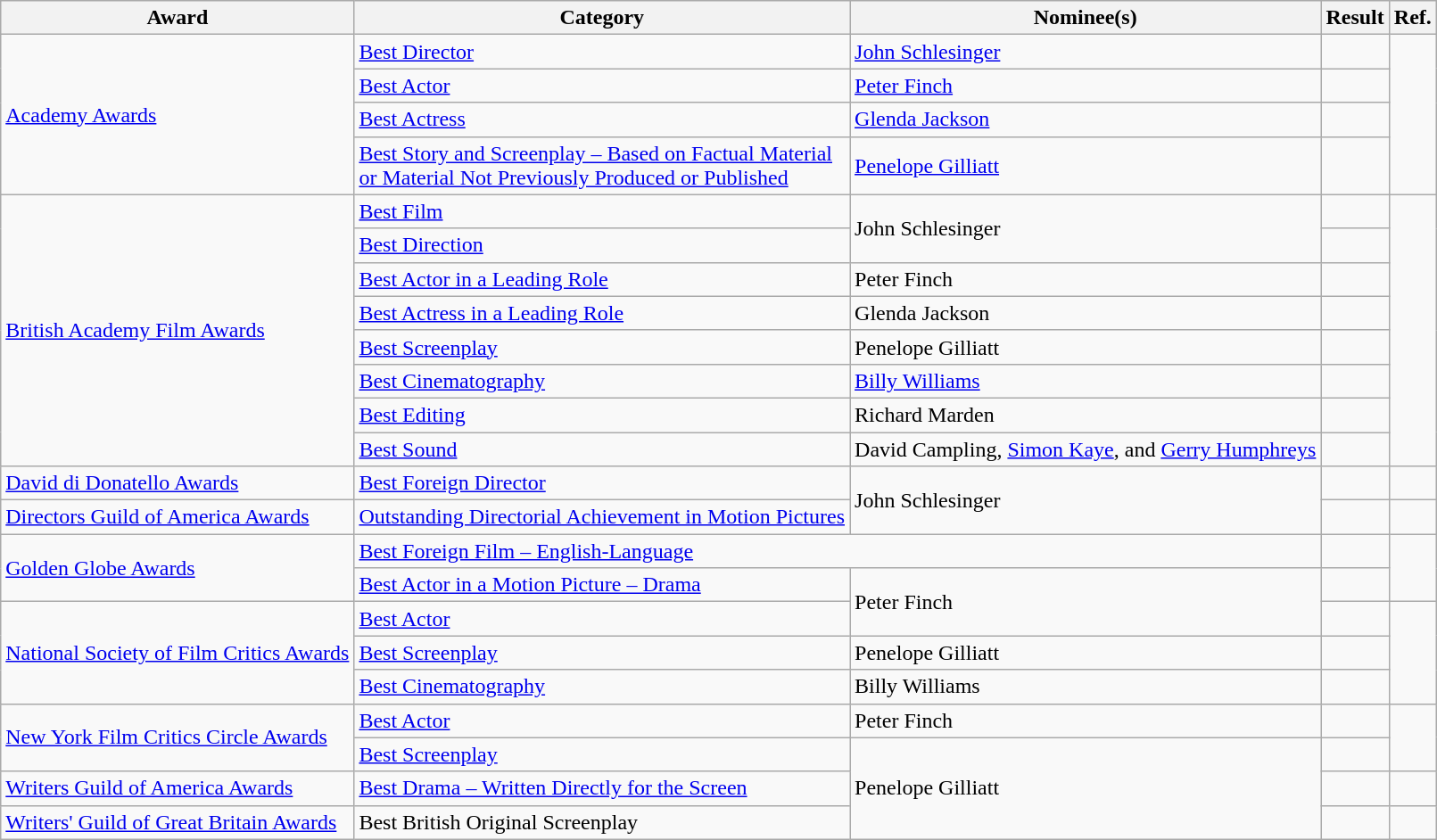<table class="wikitable plainrowheaders">
<tr>
<th>Award</th>
<th>Category</th>
<th>Nominee(s)</th>
<th>Result</th>
<th>Ref.</th>
</tr>
<tr>
<td rowspan="4"><a href='#'>Academy Awards</a></td>
<td><a href='#'>Best Director</a></td>
<td><a href='#'>John Schlesinger</a></td>
<td></td>
<td align="center" rowspan="4"></td>
</tr>
<tr>
<td><a href='#'>Best Actor</a></td>
<td><a href='#'>Peter Finch</a></td>
<td></td>
</tr>
<tr>
<td><a href='#'>Best Actress</a></td>
<td><a href='#'>Glenda Jackson</a></td>
<td></td>
</tr>
<tr>
<td><a href='#'>Best Story and Screenplay – Based on Factual Material <br> or Material Not Previously Produced or Published</a></td>
<td><a href='#'>Penelope Gilliatt</a></td>
<td></td>
</tr>
<tr>
<td rowspan="8"><a href='#'>British Academy Film Awards</a></td>
<td><a href='#'>Best Film</a></td>
<td rowspan="2">John Schlesinger</td>
<td></td>
<td align="center" rowspan="8"></td>
</tr>
<tr>
<td><a href='#'>Best Direction</a></td>
<td></td>
</tr>
<tr>
<td><a href='#'>Best Actor in a Leading Role</a></td>
<td>Peter Finch</td>
<td></td>
</tr>
<tr>
<td><a href='#'>Best Actress in a Leading Role</a></td>
<td>Glenda Jackson</td>
<td></td>
</tr>
<tr>
<td><a href='#'>Best Screenplay</a></td>
<td>Penelope Gilliatt</td>
<td></td>
</tr>
<tr>
<td><a href='#'>Best Cinematography</a></td>
<td><a href='#'>Billy Williams</a></td>
<td></td>
</tr>
<tr>
<td><a href='#'>Best Editing</a></td>
<td>Richard Marden</td>
<td></td>
</tr>
<tr>
<td><a href='#'>Best Sound</a></td>
<td>David Campling, <a href='#'>Simon Kaye</a>, and <a href='#'>Gerry Humphreys</a></td>
<td></td>
</tr>
<tr>
<td><a href='#'>David di Donatello Awards</a></td>
<td><a href='#'>Best Foreign Director</a></td>
<td rowspan="2">John Schlesinger</td>
<td></td>
<td align="center"></td>
</tr>
<tr>
<td><a href='#'>Directors Guild of America Awards</a></td>
<td><a href='#'>Outstanding Directorial Achievement in Motion Pictures</a></td>
<td></td>
<td align="center"></td>
</tr>
<tr>
<td rowspan="2"><a href='#'>Golden Globe Awards</a></td>
<td colspan="2"><a href='#'>Best Foreign Film – English-Language</a></td>
<td></td>
<td align="center" rowspan="2"></td>
</tr>
<tr>
<td><a href='#'>Best Actor in a Motion Picture – Drama</a></td>
<td rowspan="2">Peter Finch</td>
<td></td>
</tr>
<tr>
<td rowspan="3"><a href='#'>National Society of Film Critics Awards</a></td>
<td><a href='#'>Best Actor</a></td>
<td></td>
<td align="center" rowspan="3"></td>
</tr>
<tr>
<td><a href='#'>Best Screenplay</a></td>
<td>Penelope Gilliatt</td>
<td></td>
</tr>
<tr>
<td><a href='#'>Best Cinematography</a></td>
<td>Billy Williams</td>
<td></td>
</tr>
<tr>
<td rowspan="2"><a href='#'>New York Film Critics Circle Awards</a></td>
<td><a href='#'>Best Actor</a></td>
<td>Peter Finch</td>
<td></td>
<td align="center" rowspan="2"></td>
</tr>
<tr>
<td><a href='#'>Best Screenplay</a></td>
<td rowspan="3">Penelope Gilliatt</td>
<td></td>
</tr>
<tr>
<td><a href='#'>Writers Guild of America Awards</a></td>
<td><a href='#'>Best Drama – Written Directly for the Screen</a></td>
<td></td>
<td align="center"></td>
</tr>
<tr>
<td><a href='#'>Writers' Guild of Great Britain Awards</a></td>
<td>Best British Original Screenplay</td>
<td></td>
<td align="center"></td>
</tr>
</table>
